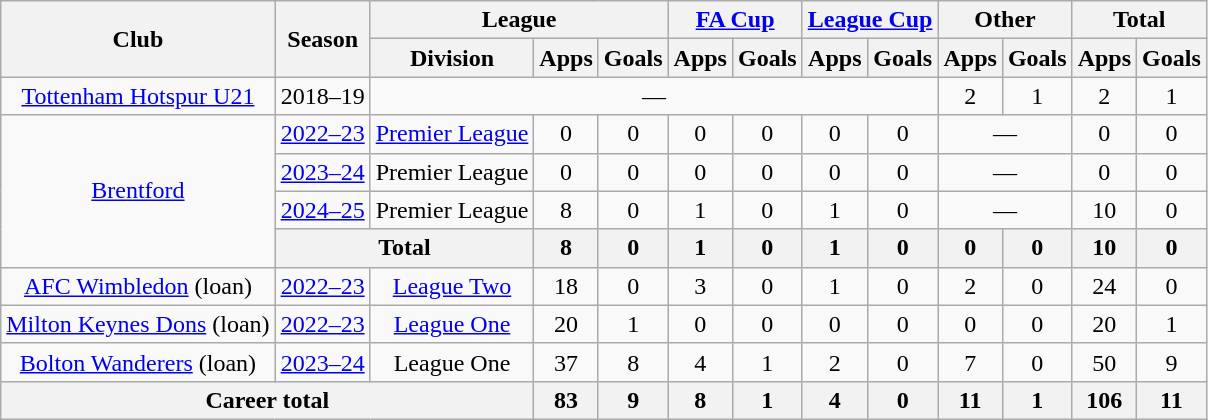<table class=wikitable style="text-align: center;">
<tr>
<th rowspan=2>Club</th>
<th rowspan=2>Season</th>
<th colspan=3>League</th>
<th colspan=2><a href='#'>FA Cup</a></th>
<th colspan=2><a href='#'>League Cup</a></th>
<th colspan=2>Other</th>
<th colspan=2>Total</th>
</tr>
<tr>
<th>Division</th>
<th>Apps</th>
<th>Goals</th>
<th>Apps</th>
<th>Goals</th>
<th>Apps</th>
<th>Goals</th>
<th>Apps</th>
<th>Goals</th>
<th>Apps</th>
<th>Goals</th>
</tr>
<tr>
<td><a href='#'>Tottenham Hotspur U21</a></td>
<td>2018–19</td>
<td colspan="7">―</td>
<td>2</td>
<td>1</td>
<td>2</td>
<td>1</td>
</tr>
<tr>
<td rowspan=4><a href='#'>Brentford</a></td>
<td><a href='#'>2022–23</a></td>
<td><a href='#'>Premier League</a></td>
<td>0</td>
<td>0</td>
<td>0</td>
<td>0</td>
<td>0</td>
<td>0</td>
<td colspan="2">—</td>
<td>0</td>
<td>0</td>
</tr>
<tr>
<td><a href='#'>2023–24</a></td>
<td>Premier League</td>
<td>0</td>
<td>0</td>
<td>0</td>
<td>0</td>
<td>0</td>
<td>0</td>
<td colspan="2">—</td>
<td>0</td>
<td>0</td>
</tr>
<tr>
<td><a href='#'>2024–25</a></td>
<td>Premier League</td>
<td>8</td>
<td>0</td>
<td>1</td>
<td>0</td>
<td>1</td>
<td>0</td>
<td colspan="2">—</td>
<td>10</td>
<td>0</td>
</tr>
<tr>
<th colspan="2">Total</th>
<th>8</th>
<th>0</th>
<th>1</th>
<th>0</th>
<th>1</th>
<th>0</th>
<th>0</th>
<th>0</th>
<th>10</th>
<th>0</th>
</tr>
<tr>
<td><a href='#'>AFC Wimbledon</a> (loan)</td>
<td><a href='#'>2022–23</a></td>
<td><a href='#'>League Two</a></td>
<td>18</td>
<td>0</td>
<td>3</td>
<td>0</td>
<td>1</td>
<td>0</td>
<td>2</td>
<td>0</td>
<td>24</td>
<td>0</td>
</tr>
<tr>
<td><a href='#'>Milton Keynes Dons</a> (loan)</td>
<td><a href='#'>2022–23</a></td>
<td><a href='#'>League One</a></td>
<td>20</td>
<td>1</td>
<td>0</td>
<td>0</td>
<td>0</td>
<td>0</td>
<td>0</td>
<td>0</td>
<td>20</td>
<td>1</td>
</tr>
<tr>
<td><a href='#'>Bolton Wanderers</a> (loan)</td>
<td><a href='#'>2023–24</a></td>
<td>League One</td>
<td>37</td>
<td>8</td>
<td>4</td>
<td>1</td>
<td>2</td>
<td>0</td>
<td>7</td>
<td>0</td>
<td>50</td>
<td>9</td>
</tr>
<tr>
<th colspan="3">Career total</th>
<th>83</th>
<th>9</th>
<th>8</th>
<th>1</th>
<th>4</th>
<th>0</th>
<th>11</th>
<th>1</th>
<th>106</th>
<th>11</th>
</tr>
</table>
